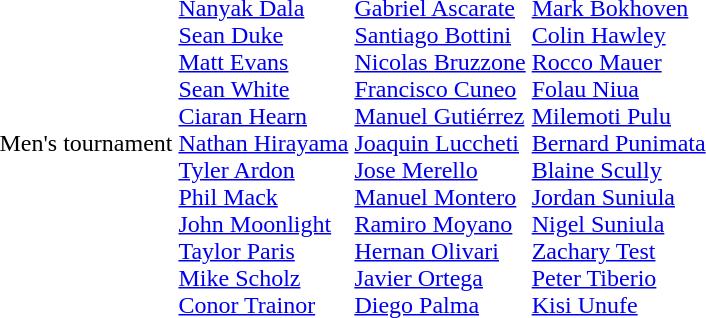<table>
<tr>
<td>Men's tournament <br></td>
<td><br><a href='#'>Nanyak Dala</a><br><a href='#'>Sean Duke</a><br><a href='#'>Matt Evans</a><br><a href='#'>Sean White</a><br><a href='#'>Ciaran Hearn</a><br><a href='#'>Nathan Hirayama</a><br><a href='#'>Tyler Ardon</a><br><a href='#'>Phil Mack</a><br><a href='#'>John Moonlight</a> <br><a href='#'>Taylor Paris</a><br><a href='#'>Mike Scholz</a><br><a href='#'>Conor Trainor</a></td>
<td><br><a href='#'>Gabriel Ascarate</a><br><a href='#'>Santiago Bottini</a><br><a href='#'>Nicolas Bruzzone</a><br><a href='#'>Francisco Cuneo</a><br><a href='#'>Manuel Gutiérrez</a><br><a href='#'>Joaquin Luccheti</a><br><a href='#'>Jose Merello</a><br><a href='#'>Manuel Montero</a><br><a href='#'>Ramiro Moyano</a><br><a href='#'>Hernan Olivari</a><br><a href='#'>Javier Ortega</a><br><a href='#'>Diego Palma</a></td>
<td><br><a href='#'>Mark Bokhoven</a><br><a href='#'>Colin Hawley</a><br><a href='#'>Rocco Mauer</a><br><a href='#'>Folau Niua</a><br><a href='#'>Milemoti Pulu</a><br><a href='#'>Bernard Punimata</a><br><a href='#'>Blaine Scully</a><br><a href='#'>Jordan Suniula</a><br><a href='#'>Nigel Suniula</a><br><a href='#'>Zachary Test</a><br><a href='#'>Peter Tiberio</a><br><a href='#'>Kisi Unufe</a></td>
</tr>
</table>
